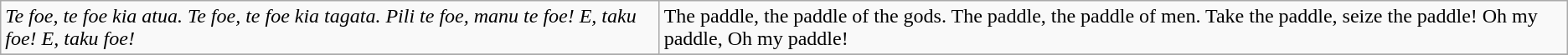<table class="wikitable">
<tr>
<td><em>Te foe, te foe kia atua. Te foe, te foe kia tagata. Pili te foe, manu te foe! E, taku foe! E, taku foe!</em></td>
<td>The paddle, the paddle of the gods. The paddle, the paddle of men. Take the paddle, seize the paddle! Oh my paddle, Oh my paddle!</td>
</tr>
<tr>
</tr>
</table>
